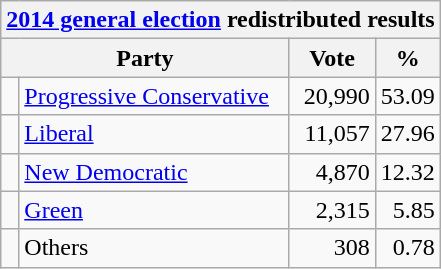<table class="wikitable">
<tr>
<th colspan="4"><a href='#'>2014 general election</a> redistributed results</th>
</tr>
<tr>
<th bgcolor="#DDDDFF" width="130px" colspan="2">Party</th>
<th bgcolor="#DDDDFF" width="50px">Vote</th>
<th bgcolor="#DDDDFF" width="30px">%</th>
</tr>
<tr>
<td> </td>
<td><a href='#'>Progressive Conservative</a></td>
<td align=right>20,990</td>
<td align=right>53.09</td>
</tr>
<tr>
<td> </td>
<td><a href='#'>Liberal</a></td>
<td align=right>11,057</td>
<td align=right>27.96</td>
</tr>
<tr>
<td> </td>
<td><a href='#'>New Democratic</a></td>
<td align=right>4,870</td>
<td align=right>12.32</td>
</tr>
<tr>
<td> </td>
<td><a href='#'>Green</a></td>
<td align=right>2,315</td>
<td align=right>5.85</td>
</tr>
<tr>
<td> </td>
<td>Others</td>
<td align=right>308</td>
<td align=right>0.78</td>
</tr>
</table>
